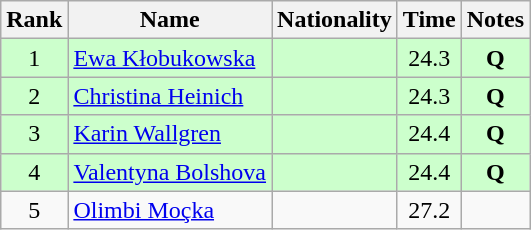<table class="wikitable sortable" style="text-align:center">
<tr>
<th>Rank</th>
<th>Name</th>
<th>Nationality</th>
<th>Time</th>
<th>Notes</th>
</tr>
<tr bgcolor=ccffcc>
<td>1</td>
<td align=left><a href='#'>Ewa Kłobukowska</a></td>
<td align=left></td>
<td>24.3</td>
<td><strong>Q</strong></td>
</tr>
<tr bgcolor=ccffcc>
<td>2</td>
<td align=left><a href='#'>Christina Heinich</a></td>
<td align=left></td>
<td>24.3</td>
<td><strong>Q</strong></td>
</tr>
<tr bgcolor=ccffcc>
<td>3</td>
<td align=left><a href='#'>Karin Wallgren</a></td>
<td align=left></td>
<td>24.4</td>
<td><strong>Q</strong></td>
</tr>
<tr bgcolor=ccffcc>
<td>4</td>
<td align=left><a href='#'>Valentyna Bolshova</a></td>
<td align=left></td>
<td>24.4</td>
<td><strong>Q</strong></td>
</tr>
<tr>
<td>5</td>
<td align=left><a href='#'>Olimbi Moçka</a></td>
<td align=left></td>
<td>27.2</td>
<td></td>
</tr>
</table>
